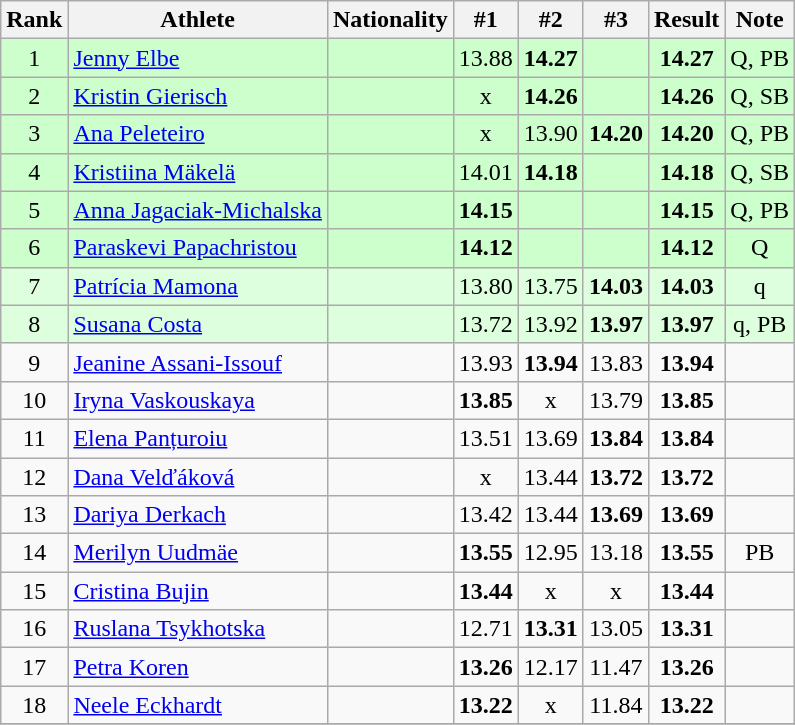<table class="wikitable sortable" style="text-align:center">
<tr>
<th>Rank</th>
<th>Athlete</th>
<th>Nationality</th>
<th>#1</th>
<th>#2</th>
<th>#3</th>
<th>Result</th>
<th>Note</th>
</tr>
<tr bgcolor=ccffcc>
<td>1</td>
<td align=left><a href='#'>Jenny Elbe</a></td>
<td align=left></td>
<td>13.88</td>
<td><strong>14.27</strong></td>
<td></td>
<td><strong>14.27</strong></td>
<td>Q, PB</td>
</tr>
<tr bgcolor=ccffcc>
<td>2</td>
<td align=left><a href='#'>Kristin Gierisch</a></td>
<td align=left></td>
<td>x</td>
<td><strong>14.26</strong></td>
<td></td>
<td><strong>14.26</strong></td>
<td>Q, SB</td>
</tr>
<tr bgcolor=ccffcc>
<td>3</td>
<td align=left><a href='#'>Ana Peleteiro</a></td>
<td align=left></td>
<td>x</td>
<td>13.90</td>
<td><strong>14.20</strong></td>
<td><strong>14.20</strong></td>
<td>Q, PB</td>
</tr>
<tr bgcolor=ccffcc>
<td>4</td>
<td align=left><a href='#'>Kristiina Mäkelä</a></td>
<td align=left></td>
<td>14.01</td>
<td><strong>14.18</strong></td>
<td></td>
<td><strong>14.18</strong></td>
<td>Q, SB</td>
</tr>
<tr bgcolor=ccffcc>
<td>5</td>
<td align=left><a href='#'>Anna Jagaciak-Michalska</a></td>
<td align=left></td>
<td><strong>14.15</strong></td>
<td></td>
<td></td>
<td><strong>14.15</strong></td>
<td>Q, PB</td>
</tr>
<tr bgcolor=ccffcc>
<td>6</td>
<td align=left><a href='#'>Paraskevi Papachristou</a></td>
<td align=left></td>
<td><strong>14.12</strong></td>
<td></td>
<td></td>
<td><strong>14.12</strong></td>
<td>Q</td>
</tr>
<tr bgcolor=ddffdd>
<td>7</td>
<td align=left><a href='#'>Patrícia Mamona</a></td>
<td align=left></td>
<td>13.80</td>
<td>13.75</td>
<td><strong>14.03</strong></td>
<td><strong>14.03</strong></td>
<td>q</td>
</tr>
<tr bgcolor=ddffdd>
<td>8</td>
<td align=left><a href='#'>Susana Costa</a></td>
<td align=left></td>
<td>13.72</td>
<td>13.92</td>
<td><strong>13.97</strong></td>
<td><strong>13.97</strong></td>
<td>q, PB</td>
</tr>
<tr>
<td>9</td>
<td align=left><a href='#'>Jeanine Assani-Issouf</a></td>
<td align=left></td>
<td>13.93</td>
<td><strong>13.94</strong></td>
<td>13.83</td>
<td><strong>13.94</strong></td>
<td></td>
</tr>
<tr>
<td>10</td>
<td align=left><a href='#'>Iryna Vaskouskaya</a></td>
<td align=left></td>
<td><strong>13.85</strong></td>
<td>x</td>
<td>13.79</td>
<td><strong>13.85</strong></td>
<td></td>
</tr>
<tr>
<td>11</td>
<td align=left><a href='#'>Elena Panțuroiu</a></td>
<td align=left></td>
<td>13.51</td>
<td>13.69</td>
<td><strong>13.84</strong></td>
<td><strong>13.84</strong></td>
<td></td>
</tr>
<tr>
<td>12</td>
<td align=left><a href='#'>Dana Velďáková</a></td>
<td align=left></td>
<td>x</td>
<td>13.44</td>
<td><strong>13.72</strong></td>
<td><strong>13.72</strong></td>
<td></td>
</tr>
<tr>
<td>13</td>
<td align=left><a href='#'>Dariya Derkach</a></td>
<td align=left></td>
<td>13.42</td>
<td>13.44</td>
<td><strong>13.69</strong></td>
<td><strong>13.69</strong></td>
<td></td>
</tr>
<tr>
<td>14</td>
<td align=left><a href='#'>Merilyn Uudmäe</a></td>
<td align=left></td>
<td><strong>13.55</strong></td>
<td>12.95</td>
<td>13.18</td>
<td><strong>13.55</strong></td>
<td>PB</td>
</tr>
<tr>
<td>15</td>
<td align=left><a href='#'>Cristina Bujin</a></td>
<td align=left></td>
<td><strong>13.44</strong></td>
<td>x</td>
<td>x</td>
<td><strong>13.44</strong></td>
<td></td>
</tr>
<tr>
<td>16</td>
<td align=left><a href='#'>Ruslana Tsykhotska</a></td>
<td align=left></td>
<td>12.71</td>
<td><strong>13.31</strong></td>
<td>13.05</td>
<td><strong>13.31</strong></td>
<td></td>
</tr>
<tr>
<td>17</td>
<td align=left><a href='#'>Petra Koren</a></td>
<td align=left></td>
<td><strong>13.26</strong></td>
<td>12.17</td>
<td>11.47</td>
<td><strong>13.26</strong></td>
<td></td>
</tr>
<tr>
<td>18</td>
<td align=left><a href='#'>Neele Eckhardt</a></td>
<td align=left></td>
<td><strong>13.22</strong></td>
<td>x</td>
<td>11.84</td>
<td><strong>13.22</strong></td>
<td></td>
</tr>
<tr>
</tr>
</table>
